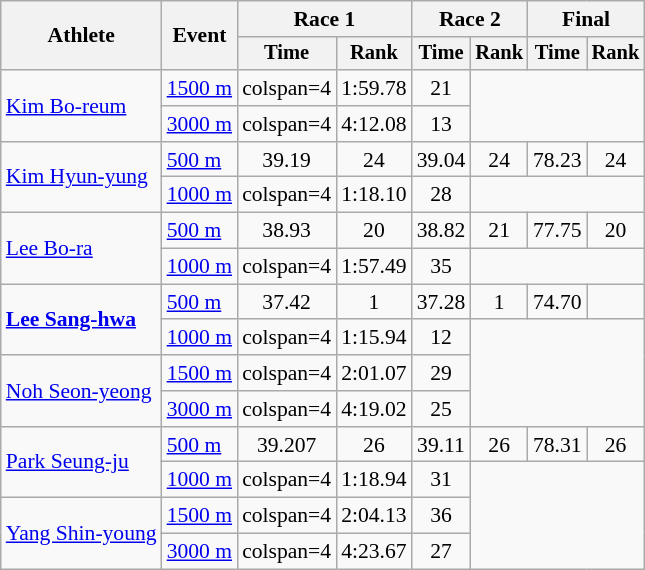<table class="wikitable" style="font-size:90%">
<tr>
<th rowspan=2>Athlete</th>
<th rowspan=2>Event</th>
<th colspan=2>Race 1</th>
<th colspan=2>Race 2</th>
<th colspan=2>Final</th>
</tr>
<tr style="font-size:95%">
<th>Time</th>
<th>Rank</th>
<th>Time</th>
<th>Rank</th>
<th>Time</th>
<th>Rank</th>
</tr>
<tr align=center>
<td align=left rowspan=2><a href='#'>Kim Bo-reum</a></td>
<td align=left><a href='#'>1500 m</a></td>
<td>colspan=4 </td>
<td>1:59.78</td>
<td>21</td>
</tr>
<tr align=center>
<td align=left><a href='#'>3000 m</a></td>
<td>colspan=4 </td>
<td>4:12.08</td>
<td>13</td>
</tr>
<tr align=center>
<td align=left rowspan=2><a href='#'>Kim Hyun-yung</a></td>
<td align=left><a href='#'>500 m</a></td>
<td>39.19</td>
<td>24</td>
<td>39.04</td>
<td>24</td>
<td>78.23</td>
<td>24</td>
</tr>
<tr align=center>
<td align=left><a href='#'>1000 m</a></td>
<td>colspan=4 </td>
<td>1:18.10</td>
<td>28</td>
</tr>
<tr align=center>
<td align=left rowspan=2><a href='#'>Lee Bo-ra</a></td>
<td align=left><a href='#'>500 m</a></td>
<td>38.93</td>
<td>20</td>
<td>38.82</td>
<td>21</td>
<td>77.75</td>
<td>20</td>
</tr>
<tr align=center>
<td align=left><a href='#'>1000 m</a></td>
<td>colspan=4 </td>
<td>1:57.49</td>
<td>35</td>
</tr>
<tr align=center>
<td align=left rowspan=2><strong><a href='#'>Lee Sang-hwa</a></strong></td>
<td align=left><a href='#'>500 m</a></td>
<td>37.42</td>
<td>1</td>
<td>37.28</td>
<td>1</td>
<td>74.70 </td>
<td></td>
</tr>
<tr align=center>
<td align=left><a href='#'>1000 m</a></td>
<td>colspan=4 </td>
<td>1:15.94</td>
<td>12</td>
</tr>
<tr align=center>
<td align=left rowspan=2><a href='#'>Noh Seon-yeong</a></td>
<td align=left><a href='#'>1500 m</a></td>
<td>colspan=4 </td>
<td>2:01.07</td>
<td>29</td>
</tr>
<tr align=center>
<td align=left><a href='#'>3000 m</a></td>
<td>colspan=4 </td>
<td>4:19.02</td>
<td>25</td>
</tr>
<tr align=center>
<td align=left rowspan=2><a href='#'>Park Seung-ju</a></td>
<td align=left><a href='#'>500 m</a></td>
<td>39.207</td>
<td>26</td>
<td>39.11</td>
<td>26</td>
<td>78.31</td>
<td>26</td>
</tr>
<tr align=center>
<td align=left><a href='#'>1000 m</a></td>
<td>colspan=4 </td>
<td>1:18.94</td>
<td>31</td>
</tr>
<tr align=center>
<td align=left rowspan=2><a href='#'>Yang Shin-young</a></td>
<td align=left><a href='#'>1500 m</a></td>
<td>colspan=4 </td>
<td>2:04.13</td>
<td>36</td>
</tr>
<tr align=center>
<td align=left><a href='#'>3000 m</a></td>
<td>colspan=4 </td>
<td>4:23.67</td>
<td>27</td>
</tr>
</table>
